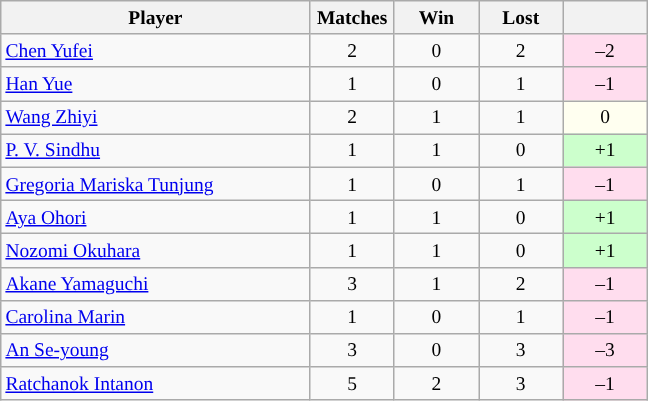<table class=wikitable style="text-align:center; font-size:small">
<tr>
<th width="200">Player</th>
<th width="50">Matches</th>
<th width="50">Win</th>
<th width="50">Lost</th>
<th width="50"></th>
</tr>
<tr>
<td align="left"> <a href='#'>Chen Yufei</a></td>
<td>2</td>
<td>0</td>
<td>2</td>
<td bgcolor="#ffddee">–2</td>
</tr>
<tr>
<td align="left"> <a href='#'>Han Yue</a></td>
<td>1</td>
<td>0</td>
<td>1</td>
<td bgcolor="#ffddee">–1</td>
</tr>
<tr>
<td align="left"> <a href='#'>Wang Zhiyi</a></td>
<td>2</td>
<td>1</td>
<td>1</td>
<td bgcolor="#fffff0">0</td>
</tr>
<tr>
<td align="left"> <a href='#'>P. V. Sindhu</a></td>
<td>1</td>
<td>1</td>
<td>0</td>
<td bgcolor="#ccffcc">+1</td>
</tr>
<tr>
<td align="left"> <a href='#'>Gregoria Mariska Tunjung</a></td>
<td>1</td>
<td>0</td>
<td>1</td>
<td bgcolor="#ffddee">–1</td>
</tr>
<tr>
<td align="left"> <a href='#'>Aya Ohori</a></td>
<td>1</td>
<td>1</td>
<td>0</td>
<td bgcolor="#ccffcc">+1</td>
</tr>
<tr>
<td align="left"> <a href='#'>Nozomi Okuhara</a></td>
<td>1</td>
<td>1</td>
<td>0</td>
<td bgcolor="#ccffcc">+1</td>
</tr>
<tr>
<td align="left"> <a href='#'>Akane Yamaguchi</a></td>
<td>3</td>
<td>1</td>
<td>2</td>
<td bgcolor="#ffddee">–1</td>
</tr>
<tr>
<td align="left"> <a href='#'>Carolina Marin</a></td>
<td>1</td>
<td>0</td>
<td>1</td>
<td bgcolor="#ffddee">–1</td>
</tr>
<tr>
<td align="left"> <a href='#'>An Se-young</a></td>
<td>3</td>
<td>0</td>
<td>3</td>
<td bgcolor="#ffddee">–3</td>
</tr>
<tr>
<td align="left"> <a href='#'>Ratchanok Intanon</a></td>
<td>5</td>
<td>2</td>
<td>3</td>
<td bgcolor="#ffddee">–1</td>
</tr>
</table>
